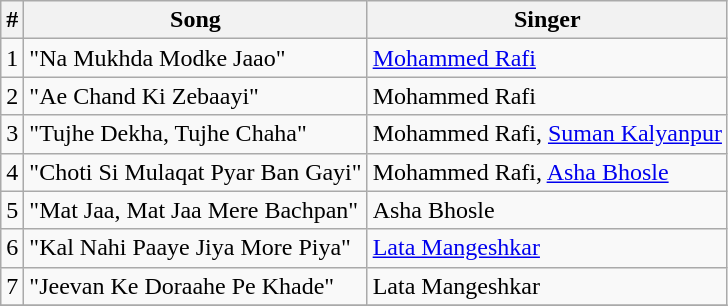<table class="wikitable">
<tr>
<th>#</th>
<th>Song</th>
<th>Singer</th>
</tr>
<tr>
<td>1</td>
<td>"Na Mukhda Modke Jaao"</td>
<td><a href='#'>Mohammed Rafi</a></td>
</tr>
<tr>
<td>2</td>
<td>"Ae Chand Ki Zebaayi"</td>
<td>Mohammed Rafi</td>
</tr>
<tr>
<td>3</td>
<td>"Tujhe Dekha, Tujhe Chaha"</td>
<td>Mohammed Rafi, <a href='#'>Suman Kalyanpur</a></td>
</tr>
<tr>
<td>4</td>
<td>"Choti Si Mulaqat Pyar Ban Gayi"</td>
<td>Mohammed Rafi, <a href='#'>Asha Bhosle</a></td>
</tr>
<tr>
<td>5</td>
<td>"Mat Jaa, Mat Jaa Mere Bachpan"</td>
<td>Asha Bhosle</td>
</tr>
<tr>
<td>6</td>
<td>"Kal Nahi Paaye Jiya More Piya"</td>
<td><a href='#'>Lata Mangeshkar</a></td>
</tr>
<tr>
<td>7</td>
<td>"Jeevan Ke Doraahe Pe Khade"</td>
<td>Lata Mangeshkar</td>
</tr>
<tr>
</tr>
</table>
